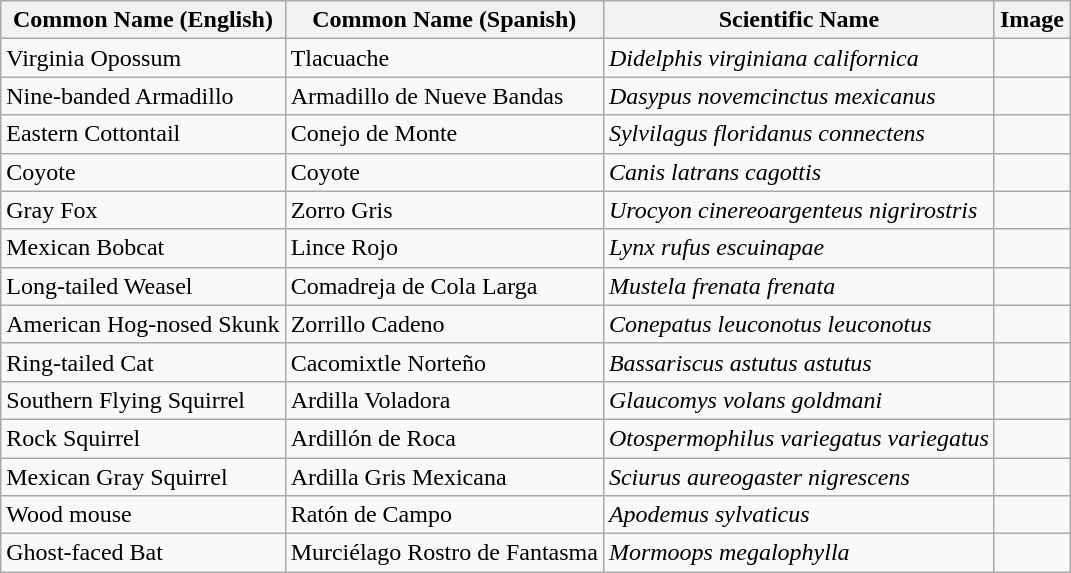<table class="wikitable mw-collapsible mw-collapsed">
<tr>
<th>Common Name (English)</th>
<th>Common Name (Spanish)</th>
<th>Scientific Name</th>
<th>Image</th>
</tr>
<tr>
<td>Virginia Opossum</td>
<td>Tlacuache</td>
<td><em>Didelphis virginiana californica</em></td>
<td></td>
</tr>
<tr>
<td>Nine-banded Armadillo</td>
<td>Armadillo de Nueve Bandas</td>
<td><em>Dasypus novemcinctus mexicanus</em></td>
<td></td>
</tr>
<tr>
<td>Eastern Cottontail</td>
<td>Conejo de Monte</td>
<td><em>Sylvilagus floridanus connectens</em></td>
<td></td>
</tr>
<tr>
<td>Coyote</td>
<td>Coyote</td>
<td><em>Canis latrans cagottis</em></td>
<td></td>
</tr>
<tr>
<td>Gray Fox</td>
<td>Zorro Gris</td>
<td><em>Urocyon cinereoargenteus nigrirostris</em></td>
<td></td>
</tr>
<tr>
<td>Mexican Bobcat</td>
<td>Lince Rojo</td>
<td><em>Lynx rufus escuinapae</em></td>
<td></td>
</tr>
<tr>
<td>Long-tailed Weasel</td>
<td>Comadreja de Cola Larga</td>
<td><em>Mustela frenata frenata</em></td>
<td></td>
</tr>
<tr>
<td>American Hog-nosed Skunk</td>
<td>Zorrillo Cadeno</td>
<td><em>Conepatus leuconotus leuconotus</em></td>
<td></td>
</tr>
<tr>
<td>Ring-tailed Cat</td>
<td>Cacomixtle Norteño</td>
<td><em>Bassariscus astutus astutus</em></td>
<td></td>
</tr>
<tr>
<td>Southern Flying Squirrel</td>
<td>Ardilla Voladora</td>
<td><em>Glaucomys volans goldmani</em></td>
<td></td>
</tr>
<tr>
<td>Rock Squirrel</td>
<td>Ardillón de Roca</td>
<td><em>Otospermophilus variegatus variegatus</em></td>
<td></td>
</tr>
<tr>
<td>Mexican Gray Squirrel</td>
<td>Ardilla Gris Mexicana</td>
<td><em>Sciurus aureogaster nigrescens</em></td>
<td></td>
</tr>
<tr>
<td>Wood mouse</td>
<td>Ratón de Campo</td>
<td><em>Apodemus sylvaticus</em></td>
<td></td>
</tr>
<tr>
<td>Ghost-faced Bat</td>
<td>Murciélago Rostro de Fantasma</td>
<td><em>Mormoops megalophylla</em></td>
<td></td>
</tr>
</table>
